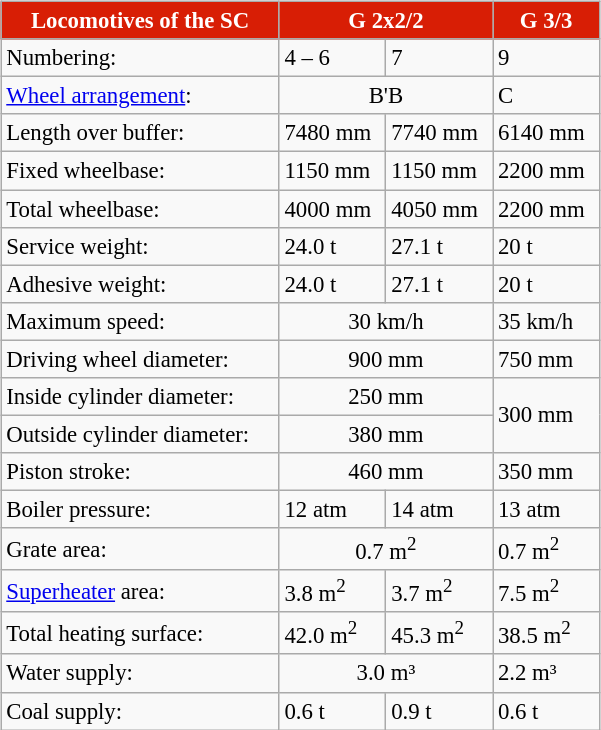<table class="wikitable" style="float: right; clear:right; font-size:95%; width:400px;">
<tr>
<th style="background-color:#D81E05; color:#FFFFFF;">Locomotives of the SC</th>
<th colspan="2" style="background-color:#D81E05; color:#FFFFFF;">G 2x2/2</th>
<th style="background-color:#D81E05; color:#FFFFFF;">G 3/3</th>
</tr>
<tr>
<td>Numbering:</td>
<td>4 – 6</td>
<td>7</td>
<td>9</td>
</tr>
<tr>
<td><a href='#'>Wheel arrangement</a>:</td>
<td colspan="2" align="center">B'B</td>
<td>C</td>
</tr>
<tr>
<td>Length over buffer:</td>
<td>7480 mm</td>
<td>7740 mm</td>
<td>6140 mm</td>
</tr>
<tr>
<td>Fixed wheelbase:</td>
<td>1150 mm</td>
<td>1150 mm</td>
<td>2200 mm</td>
</tr>
<tr>
<td>Total wheelbase:</td>
<td>4000 mm</td>
<td>4050 mm</td>
<td>2200 mm</td>
</tr>
<tr>
<td>Service weight:</td>
<td>24.0 t</td>
<td>27.1 t</td>
<td>20 t</td>
</tr>
<tr>
<td>Adhesive weight:</td>
<td>24.0 t</td>
<td>27.1 t</td>
<td>20 t</td>
</tr>
<tr>
<td>Maximum speed:</td>
<td colspan="2" align="center">30 km/h</td>
<td>35 km/h</td>
</tr>
<tr>
<td>Driving wheel diameter:</td>
<td colspan="2" align="center">900 mm</td>
<td>750 mm</td>
</tr>
<tr>
<td>Inside cylinder diameter:</td>
<td colspan="2" align="center">250 mm</td>
<td rowspan="2">300 mm</td>
</tr>
<tr>
<td>Outside cylinder diameter:</td>
<td colspan="2" align="center">380 mm</td>
</tr>
<tr>
<td>Piston stroke:</td>
<td colspan="2" align="center">460 mm</td>
<td>350 mm</td>
</tr>
<tr>
<td>Boiler pressure:</td>
<td>12 atm</td>
<td>14 atm</td>
<td>13 atm</td>
</tr>
<tr>
<td>Grate area:</td>
<td colspan="2" align="center">0.7 m<sup>2</sup></td>
<td>0.7 m<sup>2</sup></td>
</tr>
<tr>
<td><a href='#'>Superheater</a> area:</td>
<td>3.8 m<sup>2</sup></td>
<td>3.7 m<sup>2</sup></td>
<td>7.5 m<sup>2</sup></td>
</tr>
<tr>
<td>Total heating surface:</td>
<td>42.0 m<sup>2</sup></td>
<td>45.3 m<sup>2</sup></td>
<td>38.5 m<sup>2</sup></td>
</tr>
<tr>
<td>Water supply:</td>
<td colspan="2" align="center">3.0 m³</td>
<td>2.2 m³</td>
</tr>
<tr>
<td>Coal supply:</td>
<td>0.6 t</td>
<td>0.9 t</td>
<td>0.6 t</td>
</tr>
</table>
